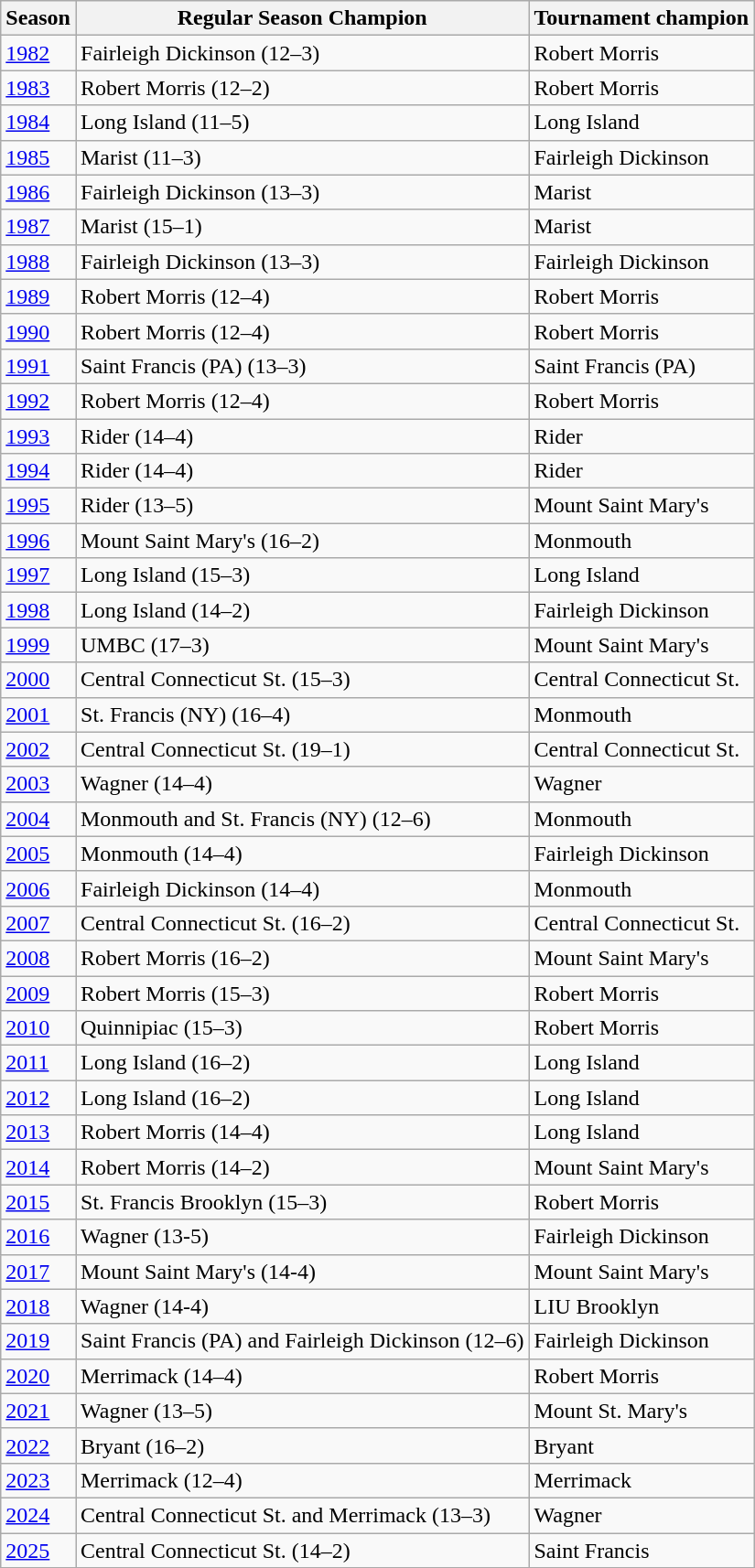<table class="wikitable">
<tr>
<th>Season</th>
<th>Regular Season Champion</th>
<th>Tournament champion</th>
</tr>
<tr>
<td><a href='#'>1982</a></td>
<td>Fairleigh Dickinson (12–3)</td>
<td>Robert Morris</td>
</tr>
<tr>
<td><a href='#'>1983</a></td>
<td>Robert Morris (12–2)</td>
<td>Robert Morris</td>
</tr>
<tr>
<td><a href='#'>1984</a></td>
<td>Long Island (11–5)</td>
<td>Long Island</td>
</tr>
<tr>
<td><a href='#'>1985</a></td>
<td>Marist (11–3)</td>
<td>Fairleigh Dickinson</td>
</tr>
<tr>
<td><a href='#'>1986</a></td>
<td>Fairleigh Dickinson (13–3)</td>
<td>Marist</td>
</tr>
<tr>
<td><a href='#'>1987</a></td>
<td>Marist (15–1)</td>
<td>Marist</td>
</tr>
<tr>
<td><a href='#'>1988</a></td>
<td>Fairleigh Dickinson (13–3)</td>
<td>Fairleigh Dickinson</td>
</tr>
<tr>
<td><a href='#'>1989</a></td>
<td>Robert Morris (12–4)</td>
<td>Robert Morris</td>
</tr>
<tr>
<td><a href='#'>1990</a></td>
<td>Robert Morris (12–4)</td>
<td>Robert Morris</td>
</tr>
<tr>
<td><a href='#'>1991</a></td>
<td>Saint Francis (PA) (13–3)</td>
<td>Saint Francis (PA)</td>
</tr>
<tr>
<td><a href='#'>1992</a></td>
<td>Robert Morris (12–4)</td>
<td>Robert Morris</td>
</tr>
<tr>
<td><a href='#'>1993</a></td>
<td>Rider (14–4)</td>
<td>Rider</td>
</tr>
<tr>
<td><a href='#'>1994</a></td>
<td>Rider (14–4)</td>
<td>Rider</td>
</tr>
<tr>
<td><a href='#'>1995</a></td>
<td>Rider (13–5)</td>
<td>Mount Saint Mary's</td>
</tr>
<tr>
<td><a href='#'>1996</a></td>
<td>Mount Saint Mary's (16–2)</td>
<td>Monmouth</td>
</tr>
<tr>
<td><a href='#'>1997</a></td>
<td>Long Island (15–3)</td>
<td>Long Island</td>
</tr>
<tr>
<td><a href='#'>1998</a></td>
<td>Long Island (14–2)</td>
<td>Fairleigh Dickinson</td>
</tr>
<tr>
<td><a href='#'>1999</a></td>
<td>UMBC (17–3)</td>
<td>Mount Saint Mary's</td>
</tr>
<tr>
<td><a href='#'>2000</a></td>
<td>Central Connecticut St. (15–3)</td>
<td>Central Connecticut St.</td>
</tr>
<tr>
<td><a href='#'>2001</a></td>
<td>St. Francis (NY) (16–4)</td>
<td>Monmouth</td>
</tr>
<tr>
<td><a href='#'>2002</a></td>
<td>Central Connecticut St. (19–1)</td>
<td>Central Connecticut St.</td>
</tr>
<tr>
<td><a href='#'>2003</a></td>
<td>Wagner (14–4)</td>
<td>Wagner</td>
</tr>
<tr>
<td><a href='#'>2004</a></td>
<td>Monmouth and St. Francis (NY) (12–6)</td>
<td>Monmouth</td>
</tr>
<tr>
<td><a href='#'>2005</a></td>
<td>Monmouth (14–4)</td>
<td>Fairleigh Dickinson</td>
</tr>
<tr>
<td><a href='#'>2006</a></td>
<td>Fairleigh Dickinson (14–4)</td>
<td>Monmouth</td>
</tr>
<tr>
<td><a href='#'>2007</a></td>
<td>Central Connecticut St. (16–2)</td>
<td>Central Connecticut St.</td>
</tr>
<tr>
<td><a href='#'>2008</a></td>
<td>Robert Morris (16–2)</td>
<td>Mount Saint Mary's</td>
</tr>
<tr>
<td><a href='#'>2009</a></td>
<td>Robert Morris (15–3)</td>
<td>Robert Morris</td>
</tr>
<tr>
<td><a href='#'>2010</a></td>
<td>Quinnipiac (15–3)</td>
<td>Robert Morris</td>
</tr>
<tr>
<td><a href='#'>2011</a></td>
<td>Long Island (16–2)</td>
<td>Long Island</td>
</tr>
<tr>
<td><a href='#'>2012</a></td>
<td>Long Island (16–2)</td>
<td>Long Island</td>
</tr>
<tr>
<td><a href='#'>2013</a></td>
<td>Robert Morris (14–4)</td>
<td>Long Island</td>
</tr>
<tr>
<td><a href='#'>2014</a></td>
<td>Robert Morris (14–2)</td>
<td>Mount Saint Mary's</td>
</tr>
<tr>
<td><a href='#'>2015</a></td>
<td>St. Francis Brooklyn (15–3)</td>
<td>Robert Morris</td>
</tr>
<tr>
<td><a href='#'>2016</a></td>
<td>Wagner (13-5)</td>
<td>Fairleigh Dickinson</td>
</tr>
<tr>
<td><a href='#'>2017</a></td>
<td>Mount Saint Mary's (14-4)</td>
<td>Mount Saint Mary's</td>
</tr>
<tr>
<td><a href='#'>2018</a></td>
<td>Wagner (14-4)</td>
<td>LIU Brooklyn</td>
</tr>
<tr>
<td><a href='#'>2019</a></td>
<td>Saint Francis (PA) and Fairleigh Dickinson (12–6)</td>
<td>Fairleigh Dickinson</td>
</tr>
<tr>
<td><a href='#'>2020</a></td>
<td>Merrimack (14–4)</td>
<td>Robert Morris</td>
</tr>
<tr>
<td><a href='#'>2021</a></td>
<td>Wagner (13–5)</td>
<td>Mount St. Mary's</td>
</tr>
<tr>
<td><a href='#'>2022</a></td>
<td>Bryant (16–2)</td>
<td>Bryant</td>
</tr>
<tr>
<td><a href='#'>2023</a></td>
<td>Merrimack (12–4)</td>
<td>Merrimack</td>
</tr>
<tr>
<td><a href='#'>2024</a></td>
<td>Central Connecticut St. and Merrimack (13–3)</td>
<td>Wagner</td>
</tr>
<tr>
<td><a href='#'>2025</a></td>
<td>Central Connecticut St. (14–2)</td>
<td>Saint Francis</td>
</tr>
</table>
